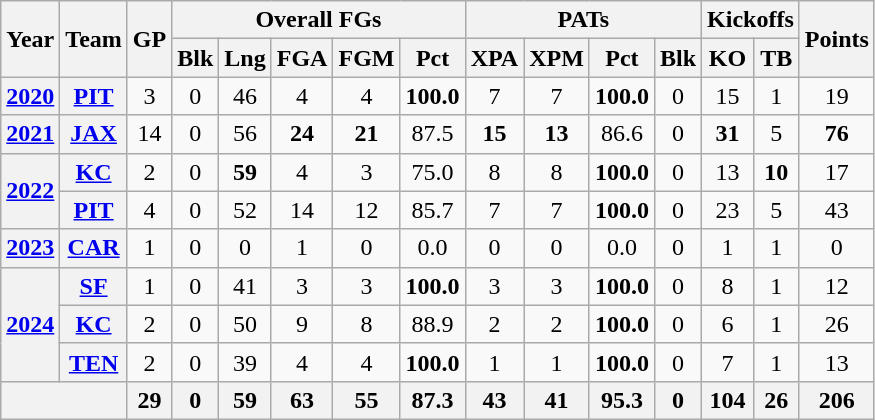<table class=wikitable style="text-align:center;">
<tr>
<th rowspan="2">Year</th>
<th rowspan="2">Team</th>
<th rowspan="2">GP</th>
<th colspan="5">Overall FGs</th>
<th colspan="4">PATs</th>
<th colspan="2">Kickoffs</th>
<th rowspan="2">Points</th>
</tr>
<tr>
<th>Blk</th>
<th>Lng</th>
<th>FGA</th>
<th>FGM</th>
<th>Pct</th>
<th>XPA</th>
<th>XPM</th>
<th>Pct</th>
<th>Blk</th>
<th>KO</th>
<th>TB</th>
</tr>
<tr>
<th><a href='#'>2020</a></th>
<th><a href='#'>PIT</a></th>
<td>3</td>
<td>0</td>
<td>46</td>
<td>4</td>
<td>4</td>
<td><strong>100.0</strong></td>
<td>7</td>
<td>7</td>
<td><strong>100.0</strong></td>
<td>0</td>
<td>15</td>
<td>1</td>
<td>19</td>
</tr>
<tr>
<th><a href='#'>2021</a></th>
<th><a href='#'>JAX</a></th>
<td>14</td>
<td>0</td>
<td>56</td>
<td><strong>24</strong></td>
<td><strong>21</strong></td>
<td>87.5</td>
<td><strong>15</strong></td>
<td><strong>13</strong></td>
<td>86.6</td>
<td>0</td>
<td><strong>31</strong></td>
<td>5</td>
<td><strong>76</strong></td>
</tr>
<tr>
<th rowspan="2"><a href='#'>2022</a></th>
<th><a href='#'>KC</a></th>
<td>2</td>
<td>0</td>
<td><strong>59</strong></td>
<td>4</td>
<td>3</td>
<td>75.0</td>
<td>8</td>
<td>8</td>
<td><strong>100.0</strong></td>
<td>0</td>
<td>13</td>
<td><strong>10</strong></td>
<td>17</td>
</tr>
<tr>
<th><a href='#'>PIT</a></th>
<td>4</td>
<td>0</td>
<td>52</td>
<td>14</td>
<td>12</td>
<td>85.7</td>
<td>7</td>
<td>7</td>
<td><strong>100.0</strong></td>
<td>0</td>
<td>23</td>
<td>5</td>
<td>43</td>
</tr>
<tr>
<th><a href='#'>2023</a></th>
<th><a href='#'>CAR</a></th>
<td>1</td>
<td>0</td>
<td>0</td>
<td>1</td>
<td>0</td>
<td>0.0</td>
<td>0</td>
<td>0</td>
<td>0.0</td>
<td>0</td>
<td>1</td>
<td>1</td>
<td>0</td>
</tr>
<tr>
<th rowspan="3"><a href='#'>2024</a></th>
<th><a href='#'>SF</a></th>
<td>1</td>
<td>0</td>
<td>41</td>
<td>3</td>
<td>3</td>
<td><strong>100.0</strong></td>
<td>3</td>
<td>3</td>
<td><strong>100.0</strong></td>
<td>0</td>
<td>8</td>
<td>1</td>
<td>12</td>
</tr>
<tr>
<th><a href='#'>KC</a></th>
<td>2</td>
<td>0</td>
<td>50</td>
<td>9</td>
<td>8</td>
<td>88.9</td>
<td>2</td>
<td>2</td>
<td><strong>100.0</strong></td>
<td>0</td>
<td>6</td>
<td>1</td>
<td>26</td>
</tr>
<tr>
<th><a href='#'>TEN</a></th>
<td>2</td>
<td>0</td>
<td>39</td>
<td>4</td>
<td>4</td>
<td><strong>100.0</strong></td>
<td>1</td>
<td>1</td>
<td><strong>100.0</strong></td>
<td>0</td>
<td>7</td>
<td>1</td>
<td>13</td>
</tr>
<tr>
<th colspan="2"></th>
<th>29</th>
<th>0</th>
<th>59</th>
<th>63</th>
<th>55</th>
<th>87.3</th>
<th>43</th>
<th>41</th>
<th>95.3</th>
<th>0</th>
<th>104</th>
<th>26</th>
<th>206</th>
</tr>
</table>
